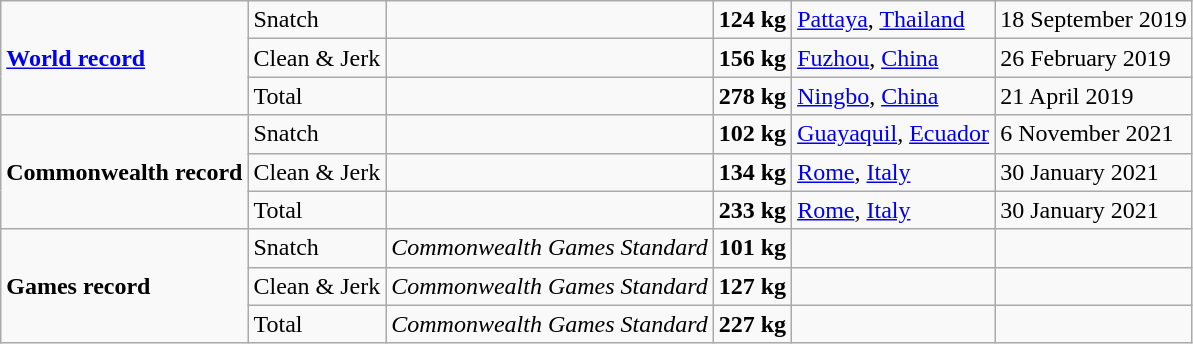<table class="wikitable">
<tr>
<td rowspan=3><strong><a href='#'>World record</a></strong></td>
<td>Snatch</td>
<td></td>
<td><strong>124 kg</strong></td>
<td><a href='#'>Pattaya</a>, <a href='#'>Thailand</a></td>
<td>18 September 2019</td>
</tr>
<tr>
<td>Clean & Jerk</td>
<td></td>
<td><strong>156 kg</strong></td>
<td><a href='#'>Fuzhou</a>, <a href='#'>China</a></td>
<td>26 February 2019</td>
</tr>
<tr>
<td>Total</td>
<td></td>
<td><strong>278 kg</strong></td>
<td><a href='#'>Ningbo</a>, <a href='#'>China</a></td>
<td>21 April 2019</td>
</tr>
<tr>
<td rowspan=3><strong>Commonwealth record</strong></td>
<td>Snatch</td>
<td></td>
<td><strong>102 kg</strong></td>
<td><a href='#'>Guayaquil</a>, <a href='#'>Ecuador</a></td>
<td>6 November 2021</td>
</tr>
<tr>
<td>Clean & Jerk</td>
<td></td>
<td><strong>134 kg</strong></td>
<td><a href='#'>Rome</a>, <a href='#'>Italy</a></td>
<td>30 January 2021</td>
</tr>
<tr>
<td>Total</td>
<td></td>
<td><strong>233 kg</strong></td>
<td><a href='#'>Rome</a>, <a href='#'>Italy</a></td>
<td>30 January 2021</td>
</tr>
<tr>
<td rowspan=3><strong>Games record</strong></td>
<td>Snatch</td>
<td><em>Commonwealth Games Standard</em></td>
<td><strong>101 kg</strong></td>
<td></td>
<td></td>
</tr>
<tr>
<td>Clean & Jerk</td>
<td><em>Commonwealth Games Standard</em></td>
<td><strong>127 kg</strong></td>
<td></td>
<td></td>
</tr>
<tr>
<td>Total</td>
<td><em>Commonwealth Games Standard</em></td>
<td><strong>227 kg</strong></td>
<td></td>
<td></td>
</tr>
</table>
